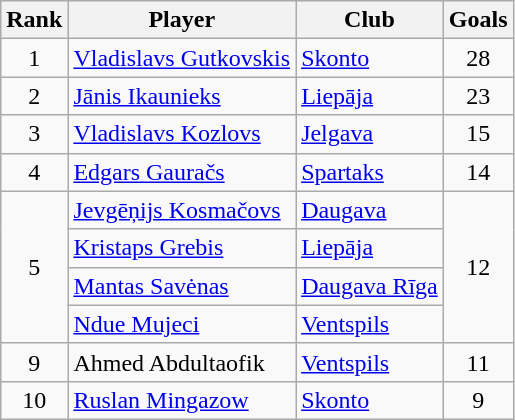<table class="wikitable" style="text-align:center">
<tr>
<th>Rank</th>
<th>Player</th>
<th>Club</th>
<th>Goals</th>
</tr>
<tr>
<td>1</td>
<td align="left"> <a href='#'>Vladislavs Gutkovskis</a></td>
<td align="left"><a href='#'>Skonto</a></td>
<td>28</td>
</tr>
<tr>
<td>2</td>
<td align="left"> <a href='#'>Jānis Ikaunieks</a></td>
<td align="left"><a href='#'>Liepāja</a></td>
<td>23</td>
</tr>
<tr>
<td>3</td>
<td align="left"> <a href='#'>Vladislavs Kozlovs</a></td>
<td align="left"><a href='#'>Jelgava</a></td>
<td>15</td>
</tr>
<tr>
<td>4</td>
<td align="left"> <a href='#'>Edgars Gauračs</a></td>
<td align="left"><a href='#'>Spartaks</a></td>
<td>14</td>
</tr>
<tr>
<td rowspan=4>5</td>
<td align="left"> <a href='#'>Jevgēņijs Kosmačovs</a></td>
<td align="left"><a href='#'>Daugava</a></td>
<td rowspan=4>12</td>
</tr>
<tr>
<td align="left"> <a href='#'>Kristaps Grebis</a></td>
<td align="left"><a href='#'>Liepāja</a></td>
</tr>
<tr>
<td align="left"> <a href='#'>Mantas Savėnas</a></td>
<td align="left"><a href='#'>Daugava Rīga</a></td>
</tr>
<tr>
<td align="left"> <a href='#'>Ndue Mujeci</a></td>
<td align="left"><a href='#'>Ventspils</a></td>
</tr>
<tr>
<td>9</td>
<td align="left"> Ahmed Abdultaofik</td>
<td align="left"><a href='#'>Ventspils</a></td>
<td>11</td>
</tr>
<tr>
<td>10</td>
<td align="left"> <a href='#'>Ruslan Mingazow</a></td>
<td align="left"><a href='#'>Skonto</a></td>
<td>9</td>
</tr>
</table>
